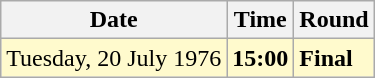<table class="wikitable">
<tr>
<th>Date</th>
<th>Time</th>
<th>Round</th>
</tr>
<tr style=background:lemonchiffon>
<td>Tuesday, 20 July 1976</td>
<td><strong>15:00</strong></td>
<td><strong>Final</strong></td>
</tr>
</table>
